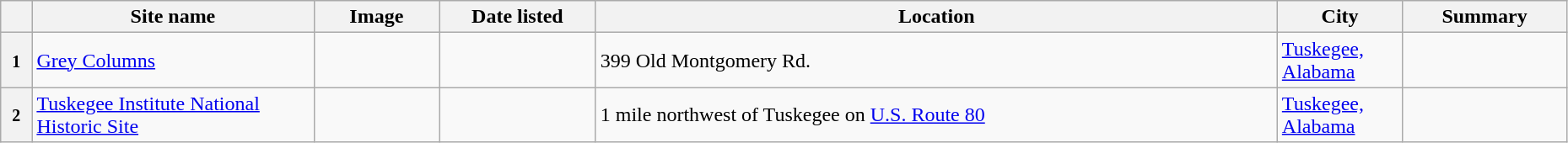<table class="wikitable sortable" style="width:98%">
<tr>
<th width = 2% ></th>
<th width = 18% ><strong>Site name</strong></th>
<th width = 8% class="unsortable" ><strong>Image</strong></th>
<th width = 10% ><strong>Date listed</strong></th>
<th><strong>Location</strong></th>
<th width = 8% ><strong>City</strong></th>
<th class="unsortable" ><strong>Summary</strong></th>
</tr>
<tr>
<th><small>1</small></th>
<td><a href='#'>Grey Columns</a></td>
<td></td>
<td></td>
<td>399 Old Montgomery Rd.<br><small></small></td>
<td><a href='#'>Tuskegee, Alabama</a></td>
<td></td>
</tr>
<tr>
<th><small>2</small></th>
<td><a href='#'>Tuskegee Institute National Historic Site</a></td>
<td></td>
<td></td>
<td>1 mile northwest of Tuskegee on <a href='#'>U.S. Route 80</a><br><small></small></td>
<td><a href='#'>Tuskegee, Alabama</a></td>
<td></td>
</tr>
</table>
